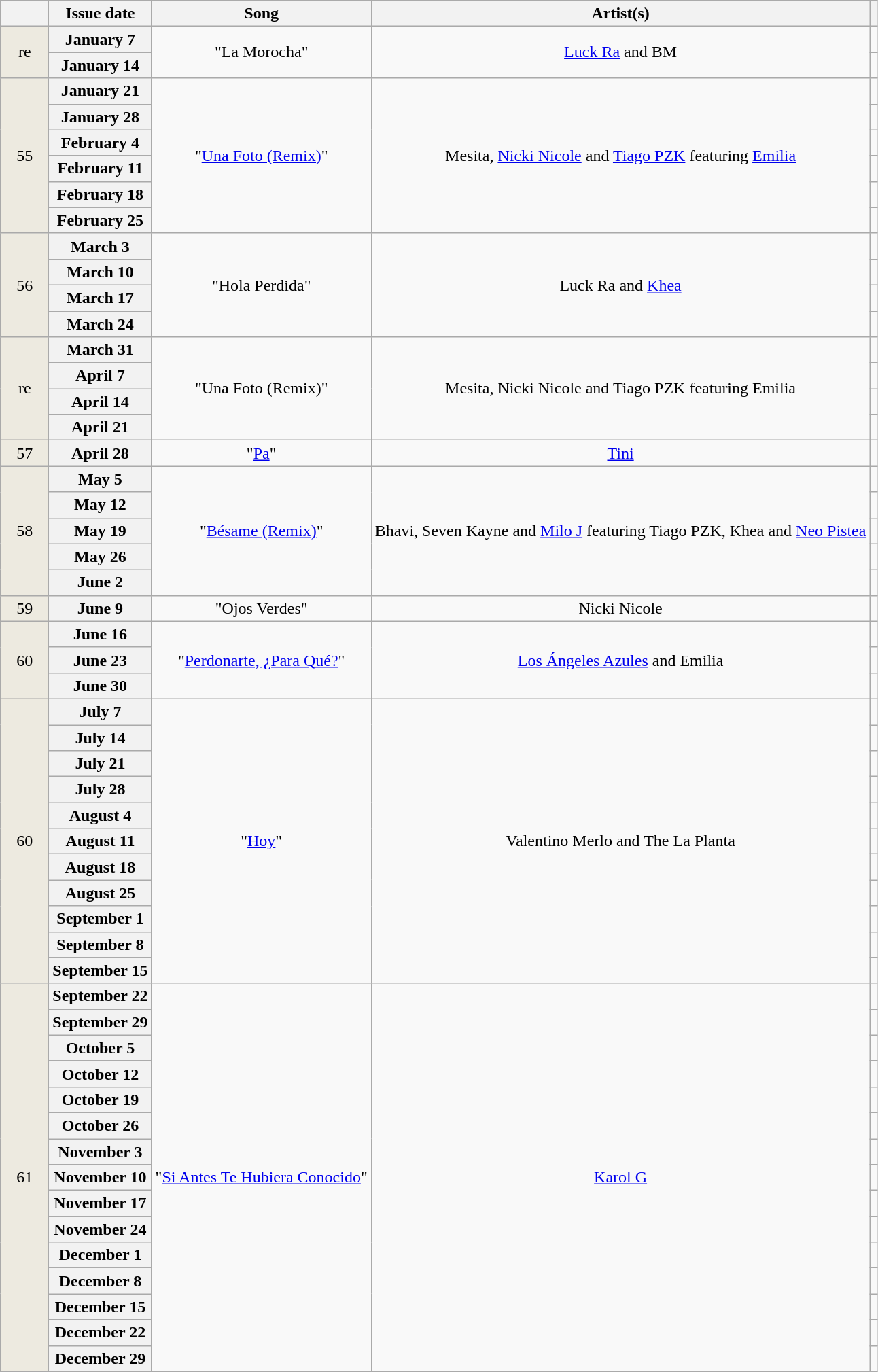<table class="wikitable plainrowheaders" style="text-align: center">
<tr>
<th width=40></th>
<th>Issue date</th>
<th>Song</th>
<th>Artist(s)</th>
<th></th>
</tr>
<tr>
<td bgcolor="#EDEAE0" align="center" rowspan="2">re</td>
<th scope="row">January 7</th>
<td rowspan="2">"La Morocha"</td>
<td rowspan="2"><a href='#'>Luck Ra</a> and BM</td>
<td></td>
</tr>
<tr>
<th scope="row">January 14</th>
<td></td>
</tr>
<tr>
<td bgcolor="#EDEAE0" align="center" rowspan="6">55</td>
<th scope="row">January 21</th>
<td rowspan="6">"<a href='#'>Una Foto (Remix)</a>"</td>
<td rowspan="6">Mesita, <a href='#'>Nicki Nicole</a> and <a href='#'>Tiago PZK</a> featuring <a href='#'>Emilia</a></td>
<td></td>
</tr>
<tr>
<th scope="row">January 28</th>
<td></td>
</tr>
<tr>
<th scope="row">February 4</th>
<td></td>
</tr>
<tr>
<th scope="row">February 11</th>
<td></td>
</tr>
<tr>
<th scope="row">February 18</th>
<td></td>
</tr>
<tr>
<th scope="row">February 25</th>
<td></td>
</tr>
<tr>
<td bgcolor="#EDEAE0" align="center" rowspan="4">56</td>
<th scope="row">March 3</th>
<td rowspan="4">"Hola Perdida"</td>
<td rowspan="4">Luck Ra and <a href='#'>Khea</a></td>
<td></td>
</tr>
<tr>
<th scope="row">March 10</th>
<td></td>
</tr>
<tr>
<th scope="row">March 17</th>
<td></td>
</tr>
<tr>
<th scope="row">March 24</th>
<td></td>
</tr>
<tr>
<td bgcolor="#EDEAE0" align="center" rowspan="4">re</td>
<th scope="row">March 31</th>
<td rowspan="4">"Una Foto (Remix)"</td>
<td rowspan="4">Mesita, Nicki Nicole and Tiago PZK featuring Emilia</td>
<td></td>
</tr>
<tr>
<th scope="row">April 7</th>
<td></td>
</tr>
<tr>
<th scope="row">April 14</th>
<td></td>
</tr>
<tr>
<th scope="row">April 21</th>
<td></td>
</tr>
<tr>
<td bgcolor="#EDEAE0" align="center">57</td>
<th scope="row">April 28</th>
<td>"<a href='#'>Pa</a>"</td>
<td><a href='#'>Tini</a></td>
<td></td>
</tr>
<tr>
<td bgcolor="#EDEAE0" align="center" rowspan="5">58</td>
<th scope="row">May 5</th>
<td rowspan="5">"<a href='#'>Bésame (Remix)</a>"</td>
<td rowspan="5">Bhavi, Seven Kayne and <a href='#'>Milo J</a> featuring Tiago PZK, Khea and <a href='#'>Neo Pistea</a></td>
<td></td>
</tr>
<tr>
<th scope="row">May 12</th>
<td></td>
</tr>
<tr>
<th scope="row">May 19</th>
<td></td>
</tr>
<tr>
<th scope="row">May 26</th>
<td></td>
</tr>
<tr>
<th scope="row">June 2</th>
<td></td>
</tr>
<tr>
<td bgcolor="#EDEAE0" align="center">59</td>
<th scope="row">June 9</th>
<td>"Ojos Verdes"</td>
<td>Nicki Nicole</td>
<td></td>
</tr>
<tr>
<td bgcolor="#EDEAE0" align="center" rowspan="3">60</td>
<th scope="row">June 16</th>
<td rowspan="3">"<a href='#'>Perdonarte, ¿Para Qué?</a>"</td>
<td rowspan="3"><a href='#'>Los Ángeles Azules</a> and Emilia</td>
<td></td>
</tr>
<tr>
<th scope="row">June 23</th>
<td></td>
</tr>
<tr>
<th scope="row">June 30</th>
<td></td>
</tr>
<tr>
<td bgcolor="#EDEAE0" align="center" rowspan="11">60</td>
<th scope="row">July 7</th>
<td rowspan="11">"<a href='#'>Hoy</a>"</td>
<td rowspan="11">Valentino Merlo and The La Planta</td>
<td></td>
</tr>
<tr>
<th scope="row">July 14</th>
<td></td>
</tr>
<tr>
<th scope="row">July 21</th>
<td></td>
</tr>
<tr>
<th scope="row">July 28</th>
<td></td>
</tr>
<tr>
<th scope="row">August 4</th>
<td></td>
</tr>
<tr>
<th scope="row">August 11</th>
<td></td>
</tr>
<tr>
<th scope="row">August 18</th>
<td></td>
</tr>
<tr>
<th scope="row">August 25</th>
<td></td>
</tr>
<tr>
<th scope="row">September 1</th>
<td></td>
</tr>
<tr>
<th scope="row">September 8</th>
<td></td>
</tr>
<tr>
<th scope="row">September 15</th>
<td></td>
</tr>
<tr>
<td bgcolor="#EDEAE0" align="center" rowspan="15">61</td>
<th scope="row">September 22</th>
<td rowspan="15">"<a href='#'>Si Antes Te Hubiera Conocido</a>"</td>
<td rowspan="15"><a href='#'>Karol G</a></td>
<td></td>
</tr>
<tr>
<th scope="row">September 29</th>
<td></td>
</tr>
<tr>
<th scope="row">October 5</th>
<td></td>
</tr>
<tr>
<th scope="row">October 12</th>
<td></td>
</tr>
<tr>
<th scope="row">October 19</th>
<td></td>
</tr>
<tr>
<th scope="row">October 26</th>
<td></td>
</tr>
<tr>
<th scope="row">November 3</th>
<td></td>
</tr>
<tr>
<th scope="row">November 10</th>
<td></td>
</tr>
<tr>
<th scope="row">November 17</th>
<td></td>
</tr>
<tr>
<th scope="row">November 24</th>
<td></td>
</tr>
<tr>
<th scope="row">December 1</th>
<td></td>
</tr>
<tr>
<th scope="row">December 8</th>
<td></td>
</tr>
<tr>
<th scope="row">December 15</th>
<td></td>
</tr>
<tr>
<th scope="row">December 22</th>
<td></td>
</tr>
<tr>
<th scope="row">December 29</th>
<td></td>
</tr>
</table>
